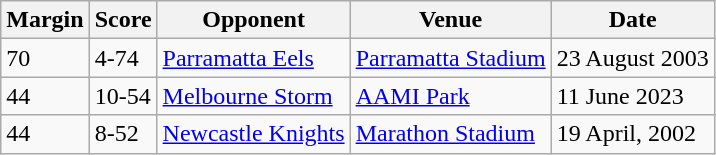<table class="wikitable">
<tr>
<th>Margin</th>
<th>Score</th>
<th>Opponent</th>
<th>Venue</th>
<th>Date</th>
</tr>
<tr>
<td>70</td>
<td>4-74</td>
<td><a href='#'>Parramatta Eels</a></td>
<td><a href='#'>Parramatta Stadium</a></td>
<td>23 August 2003</td>
</tr>
<tr>
<td>44</td>
<td>10-54</td>
<td><a href='#'>Melbourne Storm</a></td>
<td><a href='#'>AAMI Park</a></td>
<td>11 June 2023</td>
</tr>
<tr>
<td>44</td>
<td>8-52</td>
<td><a href='#'>Newcastle Knights</a></td>
<td><a href='#'>Marathon Stadium</a></td>
<td>19 April, 2002</td>
</tr>
</table>
